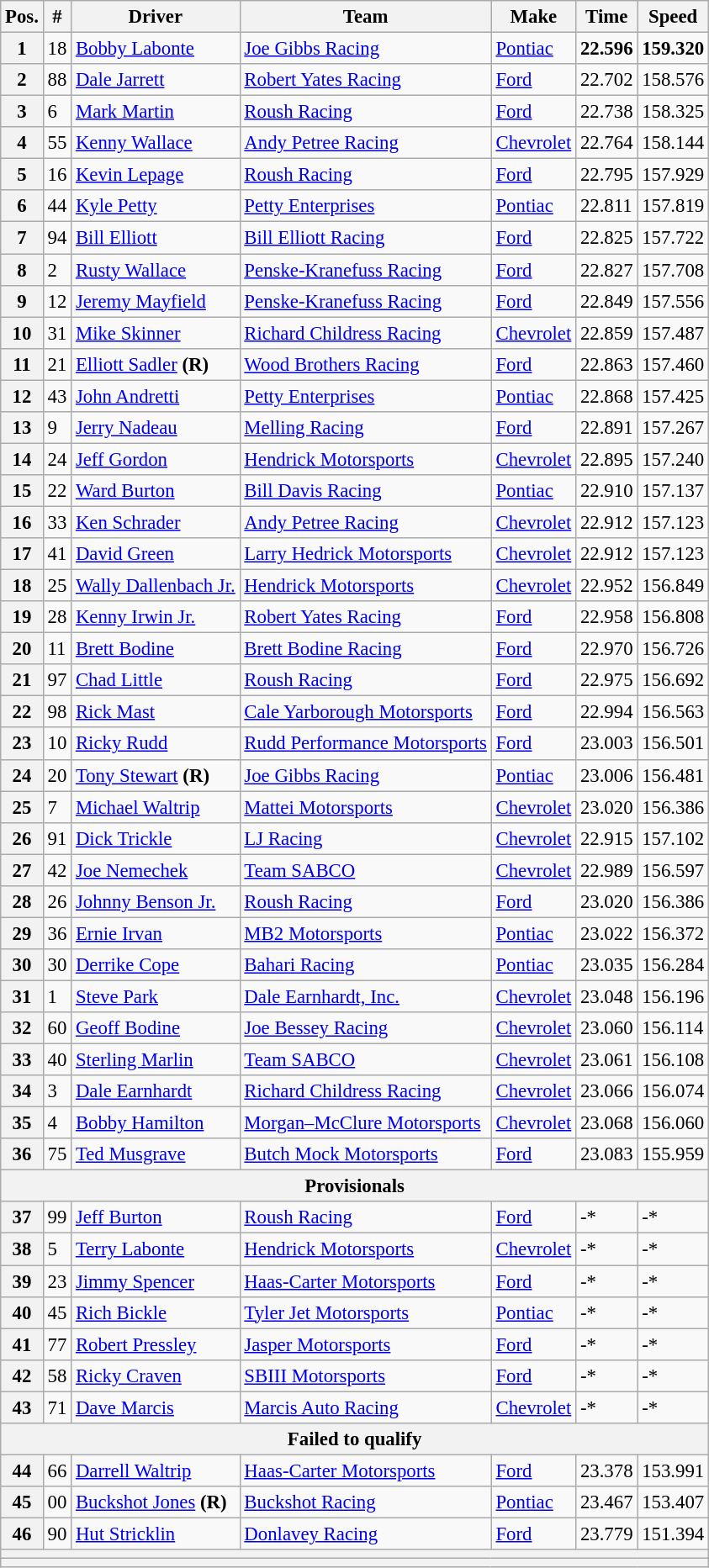<table class="wikitable" style="font-size:95%">
<tr>
<th>Pos.</th>
<th>#</th>
<th>Driver</th>
<th>Team</th>
<th>Make</th>
<th>Time</th>
<th>Speed</th>
</tr>
<tr>
<th>1</th>
<td>18</td>
<td><a href='#'>Bobby Labonte</a></td>
<td><a href='#'>Joe Gibbs Racing</a></td>
<td><a href='#'>Pontiac</a></td>
<td><strong>22.596</strong></td>
<td><strong>159.320</strong></td>
</tr>
<tr>
<th>2</th>
<td>88</td>
<td><a href='#'>Dale Jarrett</a></td>
<td><a href='#'>Robert Yates Racing</a></td>
<td><a href='#'>Ford</a></td>
<td>22.702</td>
<td>158.576</td>
</tr>
<tr>
<th>3</th>
<td>6</td>
<td><a href='#'>Mark Martin</a></td>
<td><a href='#'>Roush Racing</a></td>
<td><a href='#'>Ford</a></td>
<td>22.738</td>
<td>158.325</td>
</tr>
<tr>
<th>4</th>
<td>55</td>
<td><a href='#'>Kenny Wallace</a></td>
<td><a href='#'>Andy Petree Racing</a></td>
<td><a href='#'>Chevrolet</a></td>
<td>22.764</td>
<td>158.144</td>
</tr>
<tr>
<th>5</th>
<td>16</td>
<td><a href='#'>Kevin Lepage</a></td>
<td><a href='#'>Roush Racing</a></td>
<td><a href='#'>Ford</a></td>
<td>22.795</td>
<td>157.929</td>
</tr>
<tr>
<th>6</th>
<td>44</td>
<td><a href='#'>Kyle Petty</a></td>
<td><a href='#'>Petty Enterprises</a></td>
<td><a href='#'>Pontiac</a></td>
<td>22.811</td>
<td>157.819</td>
</tr>
<tr>
<th>7</th>
<td>94</td>
<td><a href='#'>Bill Elliott</a></td>
<td><a href='#'>Bill Elliott Racing</a></td>
<td><a href='#'>Ford</a></td>
<td>22.825</td>
<td>157.722</td>
</tr>
<tr>
<th>8</th>
<td>2</td>
<td><a href='#'>Rusty Wallace</a></td>
<td><a href='#'>Penske-Kranefuss Racing</a></td>
<td><a href='#'>Ford</a></td>
<td>22.827</td>
<td>157.708</td>
</tr>
<tr>
<th>9</th>
<td>12</td>
<td><a href='#'>Jeremy Mayfield</a></td>
<td><a href='#'>Penske-Kranefuss Racing</a></td>
<td><a href='#'>Ford</a></td>
<td>22.849</td>
<td>157.556</td>
</tr>
<tr>
<th>10</th>
<td>31</td>
<td><a href='#'>Mike Skinner</a></td>
<td><a href='#'>Richard Childress Racing</a></td>
<td><a href='#'>Chevrolet</a></td>
<td>22.859</td>
<td>157.487</td>
</tr>
<tr>
<th>11</th>
<td>21</td>
<td><a href='#'>Elliott Sadler</a> <strong>(R)</strong></td>
<td><a href='#'>Wood Brothers Racing</a></td>
<td><a href='#'>Ford</a></td>
<td>22.863</td>
<td>157.460</td>
</tr>
<tr>
<th>12</th>
<td>43</td>
<td><a href='#'>John Andretti</a></td>
<td><a href='#'>Petty Enterprises</a></td>
<td><a href='#'>Pontiac</a></td>
<td>22.868</td>
<td>157.425</td>
</tr>
<tr>
<th>13</th>
<td>9</td>
<td><a href='#'>Jerry Nadeau</a></td>
<td><a href='#'>Melling Racing</a></td>
<td><a href='#'>Ford</a></td>
<td>22.891</td>
<td>157.267</td>
</tr>
<tr>
<th>14</th>
<td>24</td>
<td><a href='#'>Jeff Gordon</a></td>
<td><a href='#'>Hendrick Motorsports</a></td>
<td><a href='#'>Chevrolet</a></td>
<td>22.895</td>
<td>157.240</td>
</tr>
<tr>
<th>15</th>
<td>22</td>
<td><a href='#'>Ward Burton</a></td>
<td><a href='#'>Bill Davis Racing</a></td>
<td><a href='#'>Pontiac</a></td>
<td>22.910</td>
<td>157.137</td>
</tr>
<tr>
<th>16</th>
<td>33</td>
<td><a href='#'>Ken Schrader</a></td>
<td><a href='#'>Andy Petree Racing</a></td>
<td><a href='#'>Chevrolet</a></td>
<td>22.912</td>
<td>157.123</td>
</tr>
<tr>
<th>17</th>
<td>41</td>
<td><a href='#'>David Green</a></td>
<td><a href='#'>Larry Hedrick Motorsports</a></td>
<td><a href='#'>Chevrolet</a></td>
<td>22.912</td>
<td>157.123</td>
</tr>
<tr>
<th>18</th>
<td>25</td>
<td><a href='#'>Wally Dallenbach Jr.</a></td>
<td><a href='#'>Hendrick Motorsports</a></td>
<td><a href='#'>Chevrolet</a></td>
<td>22.952</td>
<td>156.849</td>
</tr>
<tr>
<th>19</th>
<td>28</td>
<td><a href='#'>Kenny Irwin Jr.</a></td>
<td><a href='#'>Robert Yates Racing</a></td>
<td><a href='#'>Ford</a></td>
<td>22.958</td>
<td>156.808</td>
</tr>
<tr>
<th>20</th>
<td>11</td>
<td><a href='#'>Brett Bodine</a></td>
<td><a href='#'>Brett Bodine Racing</a></td>
<td><a href='#'>Ford</a></td>
<td>22.970</td>
<td>156.726</td>
</tr>
<tr>
<th>21</th>
<td>97</td>
<td><a href='#'>Chad Little</a></td>
<td><a href='#'>Roush Racing</a></td>
<td><a href='#'>Ford</a></td>
<td>22.975</td>
<td>156.692</td>
</tr>
<tr>
<th>22</th>
<td>98</td>
<td><a href='#'>Rick Mast</a></td>
<td><a href='#'>Cale Yarborough Motorsports</a></td>
<td><a href='#'>Ford</a></td>
<td>22.994</td>
<td>156.563</td>
</tr>
<tr>
<th>23</th>
<td>10</td>
<td><a href='#'>Ricky Rudd</a></td>
<td><a href='#'>Rudd Performance Motorsports</a></td>
<td><a href='#'>Ford</a></td>
<td>23.003</td>
<td>156.501</td>
</tr>
<tr>
<th>24</th>
<td>20</td>
<td><a href='#'>Tony Stewart</a> <strong>(R)</strong></td>
<td><a href='#'>Joe Gibbs Racing</a></td>
<td><a href='#'>Pontiac</a></td>
<td>23.006</td>
<td>156.481</td>
</tr>
<tr>
<th>25</th>
<td>7</td>
<td><a href='#'>Michael Waltrip</a></td>
<td><a href='#'>Mattei Motorsports</a></td>
<td><a href='#'>Chevrolet</a></td>
<td>23.020</td>
<td>156.386</td>
</tr>
<tr>
<th>26</th>
<td>91</td>
<td><a href='#'>Dick Trickle</a></td>
<td><a href='#'>LJ Racing</a></td>
<td><a href='#'>Chevrolet</a></td>
<td>22.915</td>
<td>157.102</td>
</tr>
<tr>
<th>27</th>
<td>42</td>
<td><a href='#'>Joe Nemechek</a></td>
<td><a href='#'>Team SABCO</a></td>
<td><a href='#'>Chevrolet</a></td>
<td>22.989</td>
<td>156.597</td>
</tr>
<tr>
<th>28</th>
<td>26</td>
<td><a href='#'>Johnny Benson Jr.</a></td>
<td><a href='#'>Roush Racing</a></td>
<td><a href='#'>Ford</a></td>
<td>23.020</td>
<td>156.386</td>
</tr>
<tr>
<th>29</th>
<td>36</td>
<td><a href='#'>Ernie Irvan</a></td>
<td><a href='#'>MB2 Motorsports</a></td>
<td><a href='#'>Pontiac</a></td>
<td>23.022</td>
<td>156.372</td>
</tr>
<tr>
<th>30</th>
<td>30</td>
<td><a href='#'>Derrike Cope</a></td>
<td><a href='#'>Bahari Racing</a></td>
<td><a href='#'>Pontiac</a></td>
<td>23.035</td>
<td>156.284</td>
</tr>
<tr>
<th>31</th>
<td>1</td>
<td><a href='#'>Steve Park</a></td>
<td><a href='#'>Dale Earnhardt, Inc.</a></td>
<td><a href='#'>Chevrolet</a></td>
<td>23.048</td>
<td>156.196</td>
</tr>
<tr>
<th>32</th>
<td>60</td>
<td><a href='#'>Geoff Bodine</a></td>
<td><a href='#'>Joe Bessey Racing</a></td>
<td><a href='#'>Chevrolet</a></td>
<td>23.060</td>
<td>156.114</td>
</tr>
<tr>
<th>33</th>
<td>40</td>
<td><a href='#'>Sterling Marlin</a></td>
<td><a href='#'>Team SABCO</a></td>
<td><a href='#'>Chevrolet</a></td>
<td>23.061</td>
<td>156.108</td>
</tr>
<tr>
<th>34</th>
<td>3</td>
<td><a href='#'>Dale Earnhardt</a></td>
<td><a href='#'>Richard Childress Racing</a></td>
<td><a href='#'>Chevrolet</a></td>
<td>23.066</td>
<td>156.074</td>
</tr>
<tr>
<th>35</th>
<td>4</td>
<td><a href='#'>Bobby Hamilton</a></td>
<td><a href='#'>Morgan–McClure Motorsports</a></td>
<td><a href='#'>Chevrolet</a></td>
<td>23.068</td>
<td>156.060</td>
</tr>
<tr>
<th>36</th>
<td>75</td>
<td><a href='#'>Ted Musgrave</a></td>
<td><a href='#'>Butch Mock Motorsports</a></td>
<td><a href='#'>Ford</a></td>
<td>23.083</td>
<td>155.959</td>
</tr>
<tr>
<th colspan="7">Provisionals</th>
</tr>
<tr>
<th>37</th>
<td>99</td>
<td><a href='#'>Jeff Burton</a></td>
<td><a href='#'>Roush Racing</a></td>
<td><a href='#'>Ford</a></td>
<td>-*</td>
<td>-*</td>
</tr>
<tr>
<th>38</th>
<td>5</td>
<td><a href='#'>Terry Labonte</a></td>
<td><a href='#'>Hendrick Motorsports</a></td>
<td><a href='#'>Chevrolet</a></td>
<td>-*</td>
<td>-*</td>
</tr>
<tr>
<th>39</th>
<td>23</td>
<td><a href='#'>Jimmy Spencer</a></td>
<td><a href='#'>Haas-Carter Motorsports</a></td>
<td><a href='#'>Ford</a></td>
<td>-*</td>
<td>-*</td>
</tr>
<tr>
<th>40</th>
<td>45</td>
<td><a href='#'>Rich Bickle</a></td>
<td><a href='#'>Tyler Jet Motorsports</a></td>
<td><a href='#'>Pontiac</a></td>
<td>-*</td>
<td>-*</td>
</tr>
<tr>
<th>41</th>
<td>77</td>
<td><a href='#'>Robert Pressley</a></td>
<td><a href='#'>Jasper Motorsports</a></td>
<td><a href='#'>Ford</a></td>
<td>-*</td>
<td>-*</td>
</tr>
<tr>
<th>42</th>
<td>58</td>
<td><a href='#'>Ricky Craven</a></td>
<td><a href='#'>SBIII Motorsports</a></td>
<td><a href='#'>Ford</a></td>
<td>-*</td>
<td>-*</td>
</tr>
<tr>
<th>43</th>
<td>71</td>
<td><a href='#'>Dave Marcis</a></td>
<td><a href='#'>Marcis Auto Racing</a></td>
<td><a href='#'>Chevrolet</a></td>
<td>-*</td>
<td>-*</td>
</tr>
<tr>
<th colspan="7">Failed to qualify</th>
</tr>
<tr>
<th>44</th>
<td>66</td>
<td><a href='#'>Darrell Waltrip</a></td>
<td><a href='#'>Haas-Carter Motorsports</a></td>
<td><a href='#'>Ford</a></td>
<td>23.378</td>
<td>153.991</td>
</tr>
<tr>
<th>45</th>
<td>00</td>
<td><a href='#'>Buckshot Jones</a> <strong>(R)</strong></td>
<td><a href='#'>Buckshot Racing</a></td>
<td><a href='#'>Pontiac</a></td>
<td>23.467</td>
<td>153.407</td>
</tr>
<tr>
<th>46</th>
<td>90</td>
<td><a href='#'>Hut Stricklin</a></td>
<td><a href='#'>Donlavey Racing</a></td>
<td><a href='#'>Ford</a></td>
<td>23.779</td>
<td>151.394</td>
</tr>
<tr>
<th colspan="7"></th>
</tr>
<tr>
<th colspan="7"></th>
</tr>
</table>
